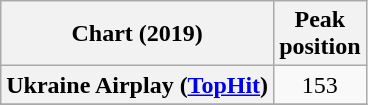<table class="wikitable plainrowheaders" style="text-align:center">
<tr>
<th scope="col">Chart (2019)</th>
<th scope="col">Peak<br>position</th>
</tr>
<tr>
<th scope="row">Ukraine Airplay (<a href='#'>TopHit</a>)</th>
<td>153</td>
</tr>
<tr>
</tr>
</table>
